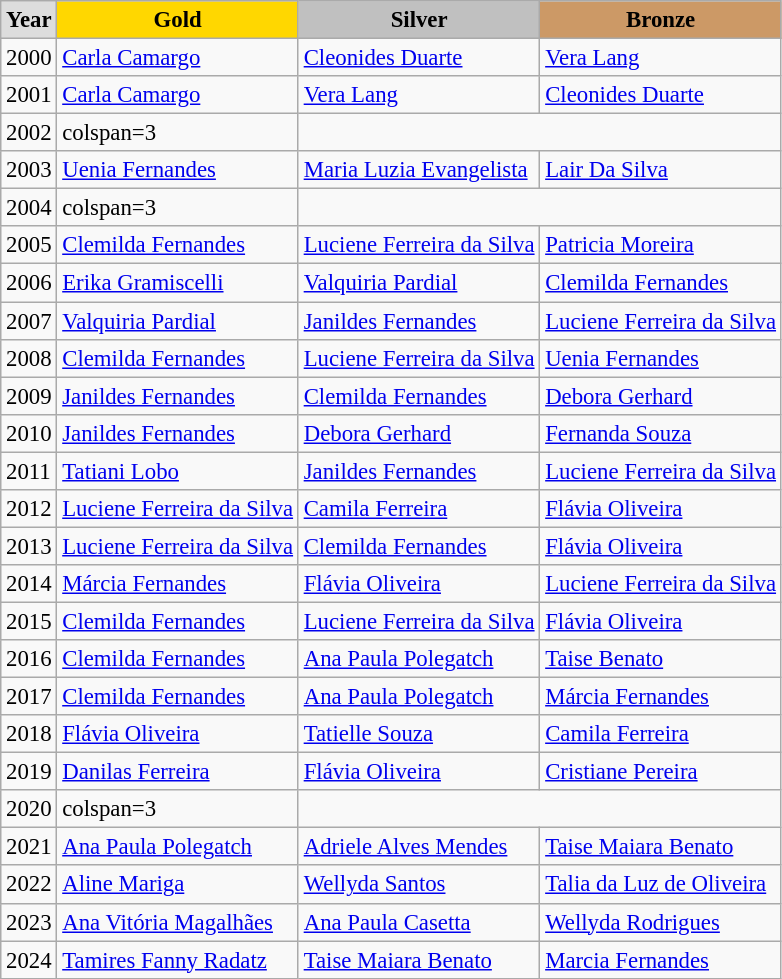<table class="wikitable sortable alternance" style="font-size:95%">
<tr style="text-align:center; background:#e4e4e4; font-weight:bold;">
<td style="background:#ddd; ">Year</td>
<td style="background:gold; ">Gold</td>
<td style="background:silver; ">Silver</td>
<td style="background:#c96; ">Bronze</td>
</tr>
<tr>
<td>2000</td>
<td><a href='#'>Carla Camargo</a></td>
<td><a href='#'>Cleonides Duarte</a></td>
<td><a href='#'>Vera Lang</a></td>
</tr>
<tr>
<td>2001</td>
<td><a href='#'>Carla Camargo</a></td>
<td><a href='#'>Vera Lang</a></td>
<td><a href='#'>Cleonides Duarte</a></td>
</tr>
<tr>
<td>2002</td>
<td>colspan=3 </td>
</tr>
<tr>
<td>2003</td>
<td><a href='#'>Uenia Fernandes</a></td>
<td><a href='#'>Maria Luzia Evangelista</a></td>
<td><a href='#'>Lair Da Silva</a></td>
</tr>
<tr>
<td>2004</td>
<td>colspan=3 </td>
</tr>
<tr>
<td>2005</td>
<td><a href='#'>Clemilda Fernandes</a></td>
<td><a href='#'>Luciene Ferreira da Silva</a></td>
<td><a href='#'>Patricia Moreira</a></td>
</tr>
<tr>
<td>2006</td>
<td><a href='#'>Erika Gramiscelli</a></td>
<td><a href='#'>Valquiria Pardial</a></td>
<td><a href='#'>Clemilda Fernandes</a></td>
</tr>
<tr>
<td>2007</td>
<td><a href='#'>Valquiria Pardial</a></td>
<td><a href='#'>Janildes Fernandes</a></td>
<td><a href='#'>Luciene Ferreira da Silva</a></td>
</tr>
<tr>
<td>2008</td>
<td><a href='#'>Clemilda Fernandes</a></td>
<td><a href='#'>Luciene Ferreira da Silva</a></td>
<td><a href='#'>Uenia Fernandes</a></td>
</tr>
<tr>
<td>2009</td>
<td><a href='#'>Janildes Fernandes</a></td>
<td><a href='#'>Clemilda Fernandes</a></td>
<td><a href='#'>Debora Gerhard</a></td>
</tr>
<tr>
<td>2010</td>
<td><a href='#'>Janildes Fernandes</a></td>
<td><a href='#'>Debora Gerhard</a></td>
<td><a href='#'>Fernanda Souza</a></td>
</tr>
<tr>
<td>2011</td>
<td><a href='#'>Tatiani Lobo</a></td>
<td><a href='#'>Janildes Fernandes</a></td>
<td><a href='#'>Luciene Ferreira da Silva</a></td>
</tr>
<tr>
<td>2012</td>
<td><a href='#'>Luciene Ferreira da Silva</a></td>
<td><a href='#'>Camila Ferreira</a></td>
<td><a href='#'>Flávia Oliveira</a></td>
</tr>
<tr>
<td>2013</td>
<td><a href='#'>Luciene Ferreira da Silva</a></td>
<td><a href='#'>Clemilda Fernandes</a></td>
<td><a href='#'>Flávia Oliveira</a></td>
</tr>
<tr>
<td>2014</td>
<td><a href='#'>Márcia Fernandes</a></td>
<td><a href='#'>Flávia Oliveira</a></td>
<td><a href='#'>Luciene Ferreira da Silva</a></td>
</tr>
<tr>
<td>2015</td>
<td><a href='#'>Clemilda Fernandes</a></td>
<td><a href='#'>Luciene Ferreira da Silva</a></td>
<td><a href='#'>Flávia Oliveira</a></td>
</tr>
<tr>
<td>2016</td>
<td><a href='#'>Clemilda Fernandes</a></td>
<td><a href='#'>Ana Paula Polegatch</a></td>
<td><a href='#'>Taise Benato</a></td>
</tr>
<tr>
<td>2017</td>
<td><a href='#'>Clemilda Fernandes</a></td>
<td><a href='#'>Ana Paula Polegatch</a></td>
<td><a href='#'>Márcia Fernandes</a></td>
</tr>
<tr>
<td>2018</td>
<td><a href='#'>Flávia Oliveira</a></td>
<td><a href='#'>Tatielle Souza</a></td>
<td><a href='#'>Camila Ferreira</a></td>
</tr>
<tr>
<td>2019</td>
<td><a href='#'>Danilas Ferreira</a></td>
<td><a href='#'>Flávia Oliveira</a></td>
<td><a href='#'>Cristiane Pereira</a></td>
</tr>
<tr>
<td>2020</td>
<td>colspan=3 </td>
</tr>
<tr>
<td>2021</td>
<td><a href='#'>Ana Paula Polegatch</a></td>
<td><a href='#'>Adriele Alves Mendes</a></td>
<td><a href='#'>Taise Maiara Benato</a></td>
</tr>
<tr>
<td>2022</td>
<td><a href='#'>Aline Mariga</a></td>
<td><a href='#'>Wellyda Santos</a></td>
<td><a href='#'>Talia da Luz de Oliveira</a></td>
</tr>
<tr>
<td>2023</td>
<td><a href='#'>Ana Vitória Magalhães</a></td>
<td><a href='#'>Ana Paula Casetta</a></td>
<td><a href='#'>Wellyda Rodrigues</a></td>
</tr>
<tr>
<td>2024</td>
<td><a href='#'>Tamires Fanny Radatz</a></td>
<td><a href='#'>Taise Maiara Benato</a></td>
<td><a href='#'>Marcia Fernandes</a></td>
</tr>
</table>
